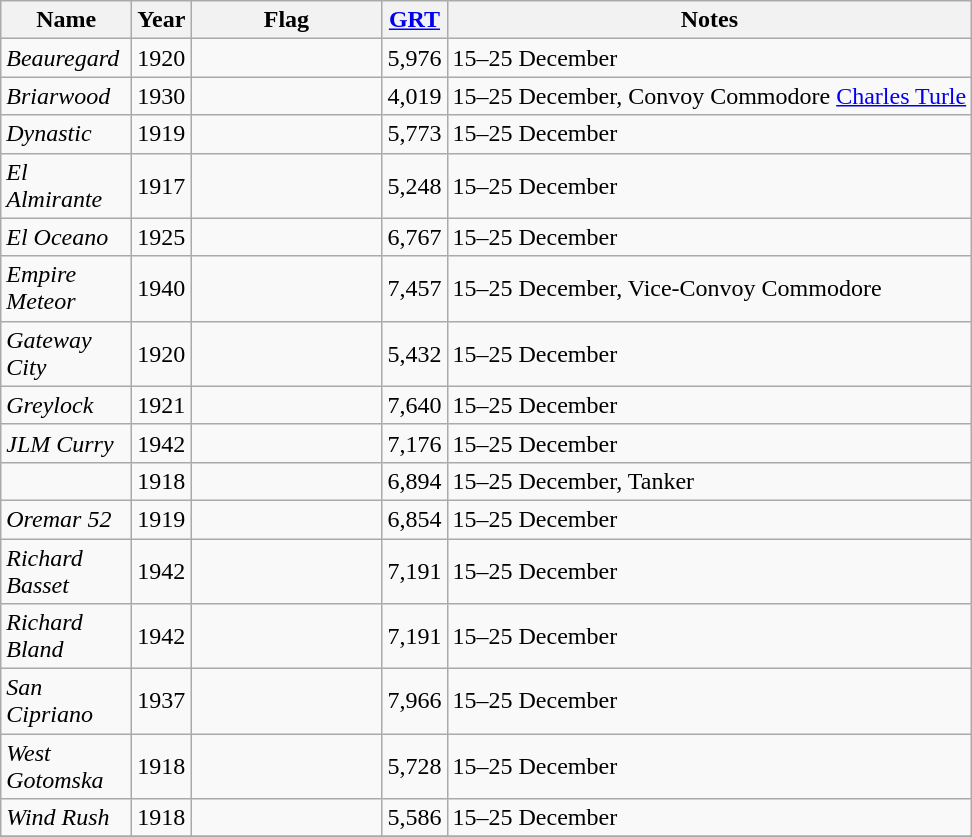<table class="wikitable sortable">
<tr>
<th scope="col" width="80px">Name</th>
<th scope="col" width="30px">Year</th>
<th scope="col" width="120px">Flag</th>
<th scope="col" width="25px"><a href='#'>GRT</a></th>
<th>Notes</th>
</tr>
<tr>
<td align="left"><em>Beauregard</em></td>
<td align="left">1920</td>
<td align="left"></td>
<td align="right">5,976</td>
<td align="left">15–25 December</td>
</tr>
<tr>
<td align="left"><em>Briarwood</em></td>
<td align="left">1930</td>
<td align="left"></td>
<td align="right">4,019</td>
<td align="left">15–25 December, Convoy Commodore <a href='#'>Charles Turle</a></td>
</tr>
<tr>
<td align="left"><em>Dynastic</em></td>
<td align="left">1919</td>
<td align="left"></td>
<td align="right">5,773</td>
<td align="left">15–25 December</td>
</tr>
<tr>
<td align="left"><em>El Almirante</em></td>
<td align="left">1917</td>
<td align="left"></td>
<td align="right">5,248</td>
<td align="left">15–25 December</td>
</tr>
<tr>
<td align="left"><em>El Oceano</em></td>
<td align="left">1925</td>
<td align="left"></td>
<td align="right">6,767</td>
<td align="left">15–25 December</td>
</tr>
<tr>
<td align="left"><em>Empire Meteor</em></td>
<td align="left">1940</td>
<td align="left"></td>
<td align="right">7,457</td>
<td align="left">15–25 December, Vice-Convoy Commodore</td>
</tr>
<tr>
<td align="left"><em>Gateway City</em></td>
<td align="left">1920</td>
<td align="left"></td>
<td align="right">5,432</td>
<td align="left">15–25 December</td>
</tr>
<tr>
<td align="left"><em>Greylock</em></td>
<td align="left">1921</td>
<td align="left"></td>
<td align="right">7,640</td>
<td align="left">15–25 December</td>
</tr>
<tr>
<td align="left"><em>JLM Curry</em></td>
<td align="left">1942</td>
<td align="left"></td>
<td align="right">7,176</td>
<td align="left">15–25 December</td>
</tr>
<tr>
<td align="left"></td>
<td align="left">1918</td>
<td align="left"></td>
<td align="right">6,894</td>
<td align="left">15–25 December, Tanker</td>
</tr>
<tr>
<td align="left"><em>Oremar 52</em></td>
<td align="left">1919</td>
<td align="left"></td>
<td align="right">6,854</td>
<td align="left">15–25 December</td>
</tr>
<tr>
<td align="left"><em>Richard Basset</em></td>
<td align="left">1942</td>
<td align="left"></td>
<td align="right">7,191</td>
<td align="left">15–25 December</td>
</tr>
<tr>
<td align="left"><em>Richard Bland</em></td>
<td align="left">1942</td>
<td align="left"></td>
<td align="right">7,191</td>
<td align="left">15–25 December</td>
</tr>
<tr>
<td align="left"><em>San Cipriano</em></td>
<td align="left">1937</td>
<td align="left"></td>
<td align="right">7,966</td>
<td align="left">15–25 December</td>
</tr>
<tr>
<td align="left"><em>West Gotomska</em></td>
<td align="left">1918</td>
<td align="left"></td>
<td align="right">5,728</td>
<td align="left">15–25 December</td>
</tr>
<tr>
<td align="left"><em>Wind Rush</em></td>
<td align="left">1918</td>
<td align="left"></td>
<td align="right">5,586</td>
<td align="left">15–25 December</td>
</tr>
<tr>
</tr>
</table>
